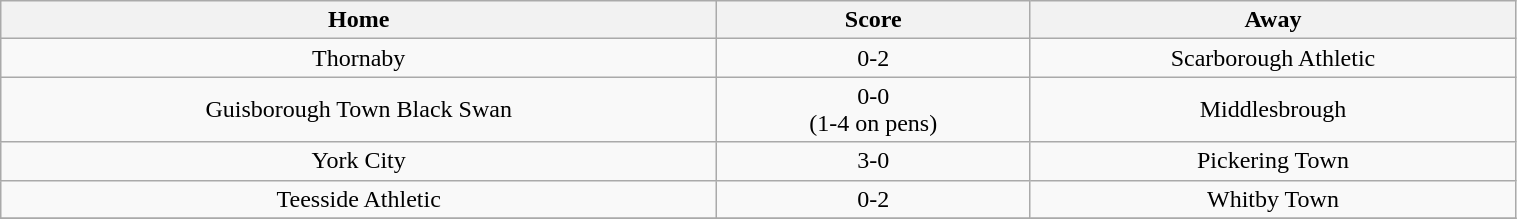<table class="wikitable " style="text-align:center; width:80%;">
<tr>
<th>Home</th>
<th>Score</th>
<th>Away</th>
</tr>
<tr>
<td>Thornaby</td>
<td>0-2</td>
<td>Scarborough Athletic</td>
</tr>
<tr>
<td>Guisborough Town Black Swan</td>
<td>0-0<br>(1-4 on pens)</td>
<td>Middlesbrough</td>
</tr>
<tr>
<td>York City</td>
<td>3-0</td>
<td>Pickering Town</td>
</tr>
<tr>
<td>Teesside Athletic</td>
<td>0-2</td>
<td>Whitby Town</td>
</tr>
<tr>
</tr>
</table>
